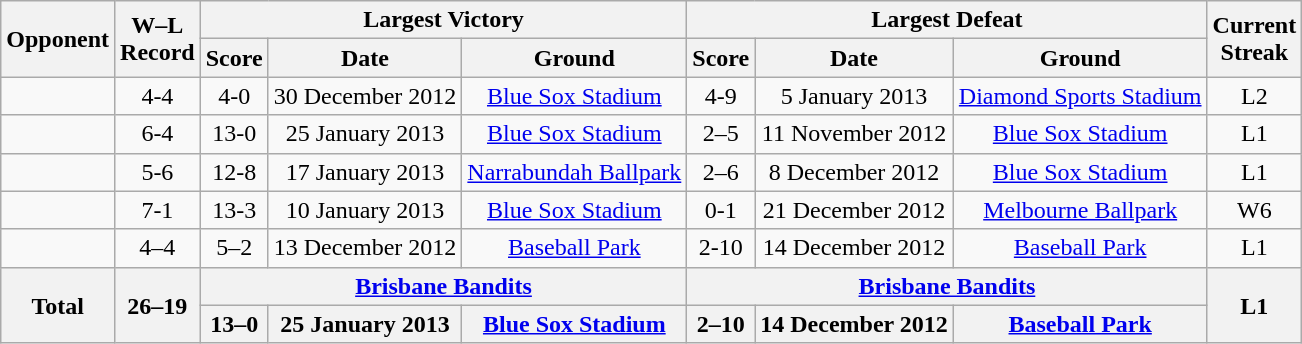<table class="wikitable" style="text-align:center">
<tr>
<th rowspan=2>Opponent</th>
<th rowspan=2>W–L<br>Record</th>
<th colspan=3>Largest Victory</th>
<th colspan=3>Largest Defeat</th>
<th rowspan=2>Current<br>Streak</th>
</tr>
<tr>
<th>Score</th>
<th>Date</th>
<th>Ground</th>
<th>Score</th>
<th>Date</th>
<th>Ground</th>
</tr>
<tr>
<td align=left></td>
<td>4-4</td>
<td>4-0</td>
<td>30 December 2012</td>
<td><a href='#'>Blue Sox Stadium</a></td>
<td>4-9</td>
<td>5 January 2013</td>
<td><a href='#'>Diamond Sports Stadium</a></td>
<td>L2</td>
</tr>
<tr>
<td align=left></td>
<td>6-4</td>
<td>13-0</td>
<td>25 January 2013</td>
<td><a href='#'>Blue Sox Stadium</a></td>
<td>2–5</td>
<td>11 November 2012</td>
<td><a href='#'>Blue Sox Stadium</a></td>
<td>L1</td>
</tr>
<tr>
<td align=left></td>
<td>5-6</td>
<td>12-8</td>
<td>17 January 2013</td>
<td><a href='#'>Narrabundah Ballpark</a></td>
<td>2–6</td>
<td>8 December 2012</td>
<td><a href='#'>Blue Sox Stadium</a></td>
<td>L1</td>
</tr>
<tr>
<td align=left></td>
<td>7-1</td>
<td>13-3</td>
<td>10 January 2013</td>
<td><a href='#'>Blue Sox Stadium</a></td>
<td>0-1</td>
<td>21 December 2012</td>
<td><a href='#'>Melbourne Ballpark</a></td>
<td>W6</td>
</tr>
<tr>
<td align=left></td>
<td>4–4</td>
<td>5–2</td>
<td>13 December 2012</td>
<td><a href='#'>Baseball Park</a></td>
<td>2-10</td>
<td>14 December 2012</td>
<td><a href='#'>Baseball Park</a></td>
<td>L1</td>
</tr>
<tr>
<th rowspan=2 align=left>Total</th>
<th rowspan=2>26–19</th>
<th colspan=3><a href='#'>Brisbane Bandits</a></th>
<th colspan=3><a href='#'>Brisbane Bandits</a></th>
<th rowspan=2>L1</th>
</tr>
<tr>
<th>13–0</th>
<th>25 January 2013</th>
<th><a href='#'>Blue Sox Stadium</a></th>
<th>2–10</th>
<th>14 December 2012</th>
<th><a href='#'>Baseball Park</a></th>
</tr>
</table>
